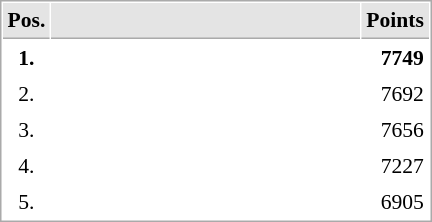<table cellspacing="1" cellpadding="3" style="border:1px solid #AAAAAA;font-size:90%">
<tr bgcolor="#E4E4E4">
<th style="border-bottom:1px solid #AAAAAA" width=10>Pos.</th>
<th style="border-bottom:1px solid #AAAAAA" width=200></th>
<th style="border-bottom:1px solid #AAAAAA" width=20>Points</th>
</tr>
<tr>
<td align="center"><strong>1.</strong></td>
<td><strong></strong></td>
<td align="right"><strong>7749</strong></td>
</tr>
<tr>
<td align="center">2.</td>
<td></td>
<td align="right">7692</td>
</tr>
<tr>
<td align="center">3.</td>
<td></td>
<td align="right">7656</td>
</tr>
<tr>
<td align="center">4.</td>
<td></td>
<td align="right">7227</td>
</tr>
<tr>
<td align="center">5.</td>
<td></td>
<td align="right">6905</td>
</tr>
</table>
